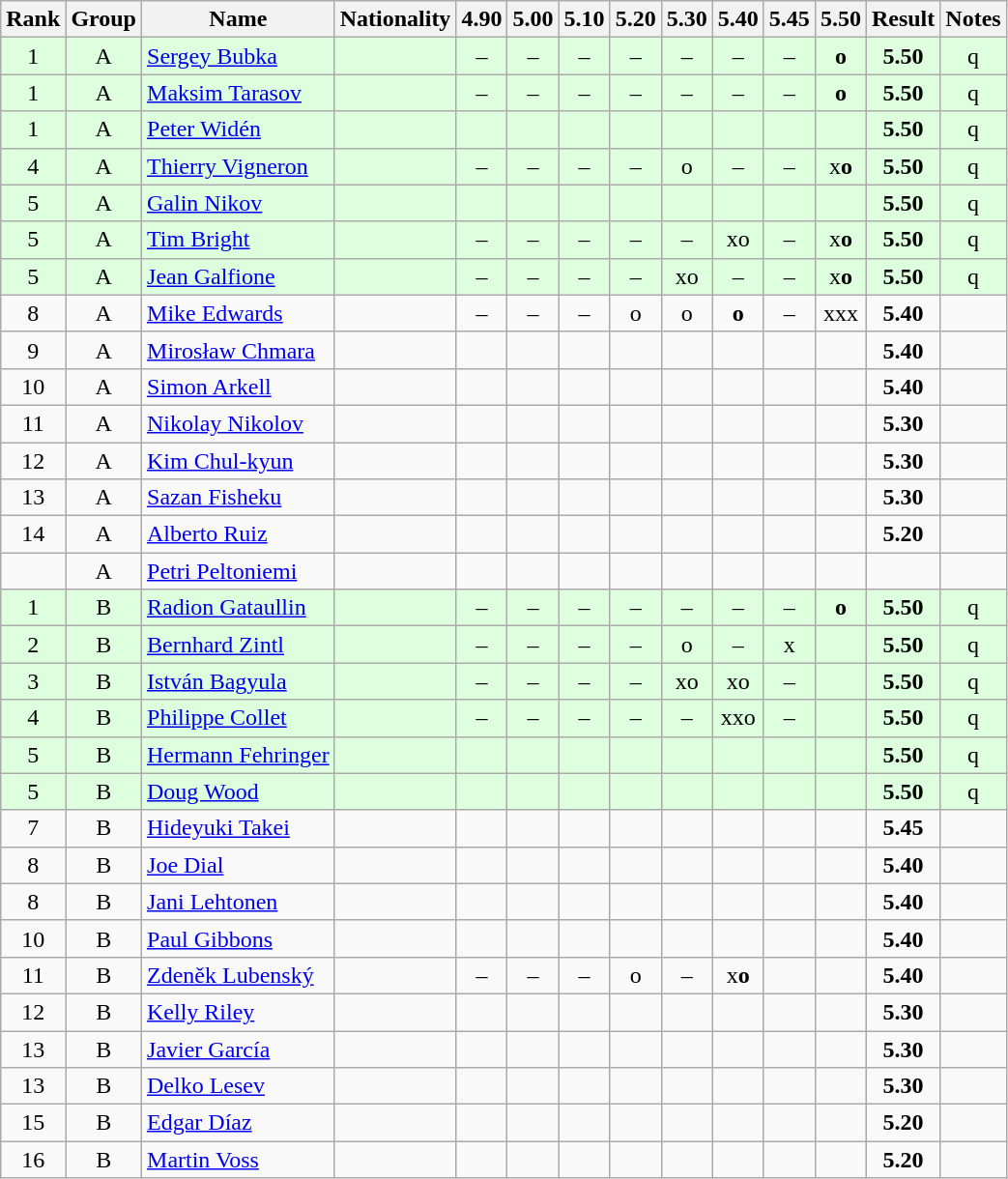<table class="wikitable sortable" style="text-align:center">
<tr>
<th>Rank</th>
<th>Group</th>
<th>Name</th>
<th>Nationality</th>
<th>4.90</th>
<th>5.00</th>
<th>5.10</th>
<th>5.20</th>
<th>5.30</th>
<th>5.40</th>
<th>5.45</th>
<th>5.50</th>
<th>Result</th>
<th>Notes</th>
</tr>
<tr bgcolor=ddffdd>
<td>1</td>
<td>A</td>
<td align=left><a href='#'>Sergey Bubka</a></td>
<td align=left></td>
<td>–</td>
<td>–</td>
<td>–</td>
<td>–</td>
<td>–</td>
<td>–</td>
<td>–</td>
<td><strong>o</strong></td>
<td><strong>5.50</strong></td>
<td>q</td>
</tr>
<tr bgcolor=ddffdd>
<td>1</td>
<td>A</td>
<td align=left><a href='#'>Maksim Tarasov</a></td>
<td align=left></td>
<td>–</td>
<td>–</td>
<td>–</td>
<td>–</td>
<td>–</td>
<td>–</td>
<td>–</td>
<td><strong>o</strong></td>
<td><strong>5.50</strong></td>
<td>q</td>
</tr>
<tr bgcolor=ddffdd>
<td>1</td>
<td>A</td>
<td align=left><a href='#'>Peter Widén</a></td>
<td align=left></td>
<td></td>
<td></td>
<td></td>
<td></td>
<td></td>
<td></td>
<td></td>
<td></td>
<td><strong>5.50</strong></td>
<td>q</td>
</tr>
<tr bgcolor=ddffdd>
<td>4</td>
<td>A</td>
<td align=left><a href='#'>Thierry Vigneron</a></td>
<td align=left></td>
<td>–</td>
<td>–</td>
<td>–</td>
<td>–</td>
<td>o</td>
<td>–</td>
<td>–</td>
<td>x<strong>o</strong></td>
<td><strong>5.50</strong></td>
<td>q</td>
</tr>
<tr bgcolor=ddffdd>
<td>5</td>
<td>A</td>
<td align=left><a href='#'>Galin Nikov</a></td>
<td align=left></td>
<td></td>
<td></td>
<td></td>
<td></td>
<td></td>
<td></td>
<td></td>
<td></td>
<td><strong>5.50</strong></td>
<td>q</td>
</tr>
<tr bgcolor=ddffdd>
<td>5</td>
<td>A</td>
<td align=left><a href='#'>Tim Bright</a></td>
<td align=left></td>
<td>–</td>
<td>–</td>
<td>–</td>
<td>–</td>
<td>–</td>
<td>xo</td>
<td>–</td>
<td>x<strong>o</strong></td>
<td><strong>5.50</strong></td>
<td>q</td>
</tr>
<tr bgcolor=ddffdd>
<td>5</td>
<td>A</td>
<td align=left><a href='#'>Jean Galfione</a></td>
<td align=left></td>
<td>–</td>
<td>–</td>
<td>–</td>
<td>–</td>
<td>xo</td>
<td>–</td>
<td>–</td>
<td>x<strong>o</strong></td>
<td><strong>5.50</strong></td>
<td>q</td>
</tr>
<tr>
<td>8</td>
<td>A</td>
<td align=left><a href='#'>Mike Edwards</a></td>
<td align=left></td>
<td>–</td>
<td>–</td>
<td>–</td>
<td>o</td>
<td>o</td>
<td><strong>o</strong></td>
<td>–</td>
<td>xxx</td>
<td><strong>5.40</strong></td>
<td></td>
</tr>
<tr>
<td>9</td>
<td>A</td>
<td align=left><a href='#'>Mirosław Chmara</a></td>
<td align=left></td>
<td></td>
<td></td>
<td></td>
<td></td>
<td></td>
<td></td>
<td></td>
<td></td>
<td><strong>5.40</strong></td>
<td></td>
</tr>
<tr>
<td>10</td>
<td>A</td>
<td align=left><a href='#'>Simon Arkell</a></td>
<td align=left></td>
<td></td>
<td></td>
<td></td>
<td></td>
<td></td>
<td></td>
<td></td>
<td></td>
<td><strong>5.40</strong></td>
<td></td>
</tr>
<tr>
<td>11</td>
<td>A</td>
<td align=left><a href='#'>Nikolay Nikolov</a></td>
<td align=left></td>
<td></td>
<td></td>
<td></td>
<td></td>
<td></td>
<td></td>
<td></td>
<td></td>
<td><strong>5.30</strong></td>
<td></td>
</tr>
<tr>
<td>12</td>
<td>A</td>
<td align=left><a href='#'>Kim Chul-kyun</a></td>
<td align=left></td>
<td></td>
<td></td>
<td></td>
<td></td>
<td></td>
<td></td>
<td></td>
<td></td>
<td><strong>5.30</strong></td>
<td></td>
</tr>
<tr>
<td>13</td>
<td>A</td>
<td align=left><a href='#'>Sazan Fisheku</a></td>
<td align=left></td>
<td></td>
<td></td>
<td></td>
<td></td>
<td></td>
<td></td>
<td></td>
<td></td>
<td><strong>5.30</strong></td>
<td></td>
</tr>
<tr>
<td>14</td>
<td>A</td>
<td align=left><a href='#'>Alberto Ruiz</a></td>
<td align=left></td>
<td></td>
<td></td>
<td></td>
<td></td>
<td></td>
<td></td>
<td></td>
<td></td>
<td><strong>5.20</strong></td>
<td></td>
</tr>
<tr>
<td></td>
<td>A</td>
<td align=left><a href='#'>Petri Peltoniemi</a></td>
<td align=left></td>
<td></td>
<td></td>
<td></td>
<td></td>
<td></td>
<td></td>
<td></td>
<td></td>
<td><strong></strong></td>
<td></td>
</tr>
<tr bgcolor=ddffdd>
<td>1</td>
<td>B</td>
<td align=left><a href='#'>Radion Gataullin</a></td>
<td align=left></td>
<td>–</td>
<td>–</td>
<td>–</td>
<td>–</td>
<td>–</td>
<td>–</td>
<td>–</td>
<td><strong>o</strong></td>
<td><strong>5.50</strong></td>
<td>q</td>
</tr>
<tr bgcolor=ddffdd>
<td>2</td>
<td>B</td>
<td align=left><a href='#'>Bernhard Zintl</a></td>
<td align=left></td>
<td>–</td>
<td>–</td>
<td>–</td>
<td>–</td>
<td>o</td>
<td>–</td>
<td>x</td>
<td></td>
<td><strong>5.50</strong></td>
<td>q</td>
</tr>
<tr bgcolor=ddffdd>
<td>3</td>
<td>B</td>
<td align=left><a href='#'>István Bagyula</a></td>
<td align=left></td>
<td>–</td>
<td>–</td>
<td>–</td>
<td>–</td>
<td>xo</td>
<td>xo</td>
<td>–</td>
<td></td>
<td><strong>5.50</strong></td>
<td>q</td>
</tr>
<tr bgcolor=ddffdd>
<td>4</td>
<td>B</td>
<td align=left><a href='#'>Philippe Collet</a></td>
<td align=left></td>
<td>–</td>
<td>–</td>
<td>–</td>
<td>–</td>
<td>–</td>
<td>xxo</td>
<td>–</td>
<td></td>
<td><strong>5.50</strong></td>
<td>q</td>
</tr>
<tr bgcolor=ddffdd>
<td>5</td>
<td>B</td>
<td align=left><a href='#'>Hermann Fehringer</a></td>
<td align=left></td>
<td></td>
<td></td>
<td></td>
<td></td>
<td></td>
<td></td>
<td></td>
<td></td>
<td><strong>5.50</strong></td>
<td>q</td>
</tr>
<tr bgcolor=ddffdd>
<td>5</td>
<td>B</td>
<td align=left><a href='#'>Doug Wood</a></td>
<td align=left></td>
<td></td>
<td></td>
<td></td>
<td></td>
<td></td>
<td></td>
<td></td>
<td></td>
<td><strong>5.50</strong></td>
<td>q</td>
</tr>
<tr>
<td>7</td>
<td>B</td>
<td align=left><a href='#'>Hideyuki Takei</a></td>
<td align=left></td>
<td></td>
<td></td>
<td></td>
<td></td>
<td></td>
<td></td>
<td></td>
<td></td>
<td><strong>5.45</strong></td>
<td></td>
</tr>
<tr>
<td>8</td>
<td>B</td>
<td align=left><a href='#'>Joe Dial</a></td>
<td align=left></td>
<td></td>
<td></td>
<td></td>
<td></td>
<td></td>
<td></td>
<td></td>
<td></td>
<td><strong>5.40</strong></td>
<td></td>
</tr>
<tr>
<td>8</td>
<td>B</td>
<td align=left><a href='#'>Jani Lehtonen</a></td>
<td align=left></td>
<td></td>
<td></td>
<td></td>
<td></td>
<td></td>
<td></td>
<td></td>
<td></td>
<td><strong>5.40</strong></td>
<td></td>
</tr>
<tr>
<td>10</td>
<td>B</td>
<td align=left><a href='#'>Paul Gibbons</a></td>
<td align=left></td>
<td></td>
<td></td>
<td></td>
<td></td>
<td></td>
<td></td>
<td></td>
<td></td>
<td><strong>5.40</strong></td>
<td></td>
</tr>
<tr>
<td>11</td>
<td>B</td>
<td align=left><a href='#'>Zdeněk Lubenský</a></td>
<td align=left></td>
<td>–</td>
<td>–</td>
<td>–</td>
<td>o</td>
<td>–</td>
<td>x<strong>o</strong></td>
<td></td>
<td></td>
<td><strong>5.40</strong></td>
<td></td>
</tr>
<tr>
<td>12</td>
<td>B</td>
<td align=left><a href='#'>Kelly Riley</a></td>
<td align=left></td>
<td></td>
<td></td>
<td></td>
<td></td>
<td></td>
<td></td>
<td></td>
<td></td>
<td><strong>5.30</strong></td>
<td></td>
</tr>
<tr>
<td>13</td>
<td>B</td>
<td align=left><a href='#'>Javier García</a></td>
<td align=left></td>
<td></td>
<td></td>
<td></td>
<td></td>
<td></td>
<td></td>
<td></td>
<td></td>
<td><strong>5.30</strong></td>
<td></td>
</tr>
<tr>
<td>13</td>
<td>B</td>
<td align=left><a href='#'>Delko Lesev</a></td>
<td align=left></td>
<td></td>
<td></td>
<td></td>
<td></td>
<td></td>
<td></td>
<td></td>
<td></td>
<td><strong>5.30</strong></td>
<td></td>
</tr>
<tr>
<td>15</td>
<td>B</td>
<td align=left><a href='#'>Edgar Díaz</a></td>
<td align=left></td>
<td></td>
<td></td>
<td></td>
<td></td>
<td></td>
<td></td>
<td></td>
<td></td>
<td><strong>5.20</strong></td>
<td></td>
</tr>
<tr>
<td>16</td>
<td>B</td>
<td align=left><a href='#'>Martin Voss</a></td>
<td align=left></td>
<td></td>
<td></td>
<td></td>
<td></td>
<td></td>
<td></td>
<td></td>
<td></td>
<td><strong>5.20</strong></td>
<td></td>
</tr>
</table>
